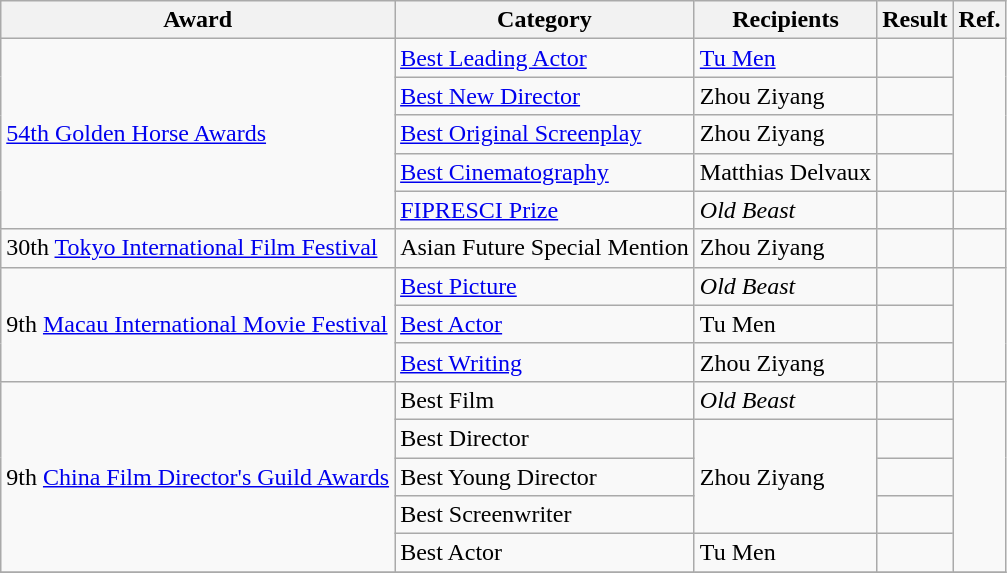<table class="wikitable">
<tr>
<th>Award</th>
<th>Category</th>
<th>Recipients</th>
<th>Result</th>
<th>Ref.</th>
</tr>
<tr>
<td rowspan=5><a href='#'>54th Golden Horse Awards</a></td>
<td><a href='#'>Best Leading Actor</a></td>
<td><a href='#'>Tu Men</a></td>
<td></td>
<td rowspan=4></td>
</tr>
<tr>
<td><a href='#'>Best New Director</a></td>
<td>Zhou Ziyang</td>
<td></td>
</tr>
<tr>
<td><a href='#'>Best Original Screenplay</a></td>
<td>Zhou Ziyang</td>
<td></td>
</tr>
<tr>
<td><a href='#'>Best Cinematography</a></td>
<td>Matthias Delvaux</td>
<td></td>
</tr>
<tr>
<td><a href='#'>FIPRESCI Prize</a></td>
<td><em>Old Beast</em></td>
<td></td>
<td></td>
</tr>
<tr>
<td>30th <a href='#'>Tokyo International Film Festival</a></td>
<td>Asian Future Special Mention</td>
<td>Zhou Ziyang</td>
<td></td>
<td></td>
</tr>
<tr>
<td rowspan=3>9th <a href='#'>Macau International Movie Festival</a></td>
<td><a href='#'>Best Picture</a></td>
<td><em>Old Beast</em></td>
<td></td>
<td rowspan=3></td>
</tr>
<tr>
<td><a href='#'>Best Actor</a></td>
<td>Tu Men</td>
<td></td>
</tr>
<tr>
<td><a href='#'>Best Writing</a></td>
<td>Zhou Ziyang</td>
<td></td>
</tr>
<tr>
<td rowspan=5>9th <a href='#'>China Film Director's Guild Awards</a></td>
<td>Best Film</td>
<td><em>Old Beast</em></td>
<td></td>
<td rowspan=5></td>
</tr>
<tr>
<td>Best Director</td>
<td rowspan=3>Zhou Ziyang</td>
<td></td>
</tr>
<tr>
<td>Best Young Director</td>
<td></td>
</tr>
<tr>
<td>Best Screenwriter</td>
<td></td>
</tr>
<tr>
<td>Best Actor</td>
<td>Tu Men</td>
<td></td>
</tr>
<tr>
</tr>
</table>
